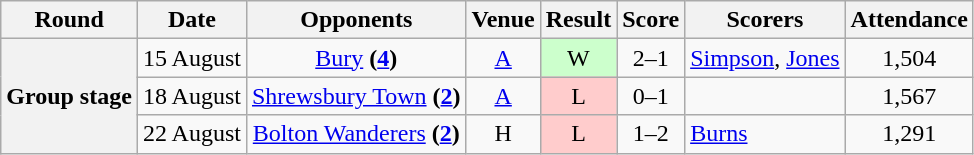<table class="wikitable" style="text-align:center">
<tr>
<th>Round</th>
<th>Date</th>
<th>Opponents</th>
<th>Venue</th>
<th>Result</th>
<th>Score</th>
<th>Scorers</th>
<th>Attendance</th>
</tr>
<tr>
<th rowspan=3>Group stage</th>
<td>15 August</td>
<td><a href='#'>Bury</a> <strong>(<a href='#'>4</a>)</strong></td>
<td><a href='#'>A</a></td>
<td style="background-color:#CCFFCC">W</td>
<td>2–1</td>
<td align="left"><a href='#'>Simpson</a>, <a href='#'>Jones</a></td>
<td>1,504</td>
</tr>
<tr>
<td>18 August</td>
<td><a href='#'>Shrewsbury Town</a> <strong>(<a href='#'>2</a>)</strong></td>
<td><a href='#'>A</a></td>
<td style="background-color:#FFCCCC">L</td>
<td>0–1</td>
<td align="left"></td>
<td>1,567</td>
</tr>
<tr>
<td>22 August</td>
<td><a href='#'>Bolton Wanderers</a> <strong>(<a href='#'>2</a>)</strong></td>
<td>H</td>
<td style="background-color:#FFCCCC">L</td>
<td>1–2</td>
<td align="left"><a href='#'>Burns</a></td>
<td>1,291</td>
</tr>
</table>
